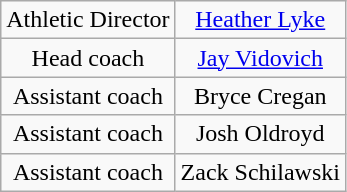<table class="wikitable" style="text-align: center;">
<tr>
<td>Athletic Director</td>
<td><a href='#'>Heather Lyke</a></td>
</tr>
<tr>
<td>Head coach</td>
<td><a href='#'>Jay Vidovich</a></td>
</tr>
<tr>
<td>Assistant coach</td>
<td>Bryce Cregan</td>
</tr>
<tr>
<td>Assistant coach</td>
<td>Josh Oldroyd</td>
</tr>
<tr>
<td>Assistant coach</td>
<td>Zack Schilawski</td>
</tr>
</table>
